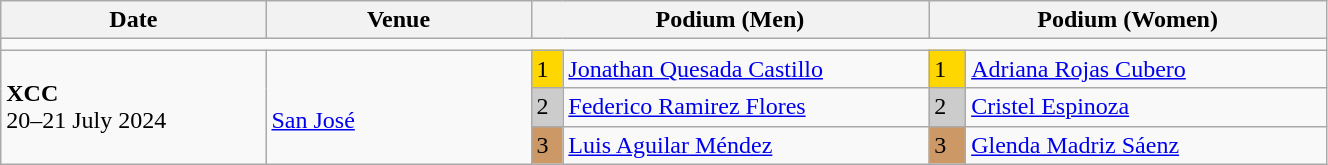<table class="wikitable" width=70%>
<tr>
<th>Date</th>
<th width=20%>Venue</th>
<th colspan=2 width=30%>Podium (Men)</th>
<th colspan=2 width=30%>Podium (Women)</th>
</tr>
<tr>
<td colspan=6></td>
</tr>
<tr>
<td rowspan=3><strong>XCC</strong> <br> 20–21 July 2024</td>
<td rowspan=3><br><a href='#'>San José</a></td>
<td bgcolor=FFD700>1</td>
<td><a href='#'>Jonathan Quesada Castillo</a></td>
<td bgcolor=FFD700>1</td>
<td><a href='#'>Adriana Rojas Cubero</a></td>
</tr>
<tr>
<td bgcolor=CCCCCC>2</td>
<td><a href='#'>Federico Ramirez Flores</a></td>
<td bgcolor=CCCCCC>2</td>
<td><a href='#'>Cristel Espinoza</a></td>
</tr>
<tr>
<td bgcolor=CC9966>3</td>
<td><a href='#'>Luis Aguilar Méndez</a></td>
<td bgcolor=CC9966>3</td>
<td><a href='#'>Glenda Madriz Sáenz</a></td>
</tr>
</table>
